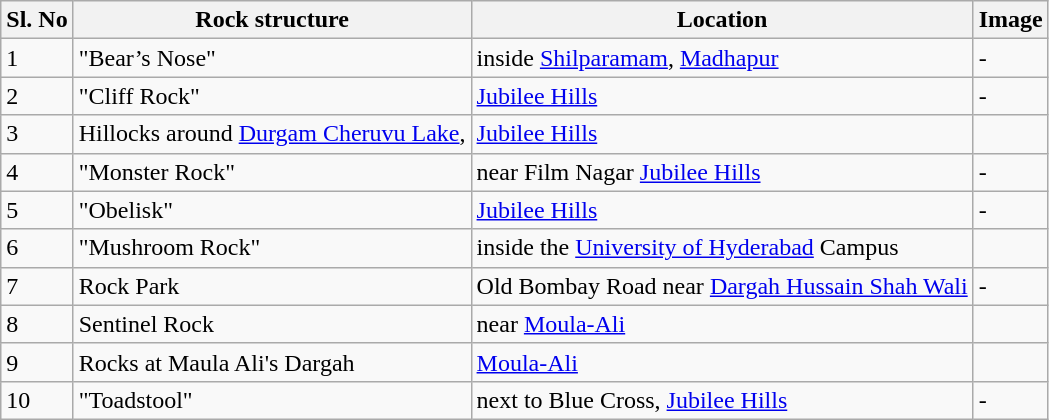<table class="wikitable">
<tr>
<th>Sl. No</th>
<th>Rock structure</th>
<th>Location</th>
<th>Image</th>
</tr>
<tr>
<td>1</td>
<td>"Bear’s Nose"</td>
<td>inside <a href='#'>Shilparamam</a>, <a href='#'>Madhapur</a></td>
<td>-</td>
</tr>
<tr>
<td>2</td>
<td>"Cliff Rock"</td>
<td><a href='#'>Jubilee Hills</a></td>
<td>-</td>
</tr>
<tr>
<td>3</td>
<td>Hillocks around <a href='#'>Durgam Cheruvu Lake</a>,</td>
<td><a href='#'>Jubilee Hills</a></td>
<td></td>
</tr>
<tr>
<td>4</td>
<td>"Monster Rock"</td>
<td>near Film Nagar <a href='#'>Jubilee Hills</a></td>
<td>-</td>
</tr>
<tr>
<td>5</td>
<td>"Obelisk"</td>
<td><a href='#'>Jubilee Hills</a></td>
<td>-</td>
</tr>
<tr>
<td>6</td>
<td>"Mushroom Rock"</td>
<td>inside the <a href='#'>University of Hyderabad</a> Campus</td>
<td></td>
</tr>
<tr>
<td>7</td>
<td>Rock Park</td>
<td>Old Bombay Road near <a href='#'>Dargah Hussain Shah Wali</a></td>
<td>-</td>
</tr>
<tr>
<td>8</td>
<td>Sentinel Rock</td>
<td>near <a href='#'>Moula-Ali</a></td>
<td></td>
</tr>
<tr>
<td>9</td>
<td>Rocks at Maula Ali's Dargah</td>
<td><a href='#'>Moula-Ali</a></td>
<td></td>
</tr>
<tr>
<td>10</td>
<td>"Toadstool"</td>
<td>next to Blue Cross, <a href='#'>Jubilee Hills</a></td>
<td>-</td>
</tr>
</table>
